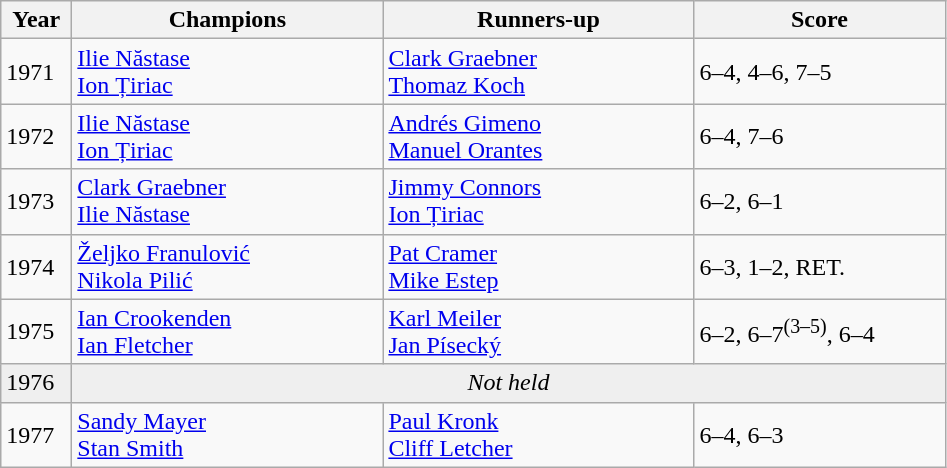<table class="wikitable">
<tr>
<th style="width:40px">Year</th>
<th style="width:200px">Champions</th>
<th style="width:200px">Runners-up</th>
<th style="width:160px" class="unsortable">Score</th>
</tr>
<tr>
<td>1971</td>
<td> <a href='#'>Ilie Năstase</a><br> <a href='#'>Ion Țiriac</a></td>
<td> <a href='#'>Clark Graebner</a><br> <a href='#'>Thomaz Koch</a></td>
<td>6–4, 4–6, 7–5</td>
</tr>
<tr>
<td>1972</td>
<td> <a href='#'>Ilie Năstase</a><br> <a href='#'>Ion Țiriac</a></td>
<td> <a href='#'>Andrés Gimeno</a><br> <a href='#'>Manuel Orantes</a></td>
<td>6–4, 7–6</td>
</tr>
<tr>
<td>1973</td>
<td> <a href='#'>Clark Graebner</a><br> <a href='#'>Ilie Năstase</a></td>
<td> <a href='#'>Jimmy Connors</a><br> <a href='#'>Ion Țiriac</a></td>
<td>6–2, 6–1</td>
</tr>
<tr>
<td>1974</td>
<td> <a href='#'>Željko Franulović</a><br> <a href='#'>Nikola Pilić</a></td>
<td> <a href='#'>Pat Cramer</a><br> <a href='#'>Mike Estep</a></td>
<td>6–3, 1–2, RET.</td>
</tr>
<tr>
<td>1975</td>
<td> <a href='#'>Ian Crookenden</a><br> <a href='#'>Ian Fletcher</a></td>
<td> <a href='#'>Karl Meiler</a><br> <a href='#'>Jan Písecký</a></td>
<td>6–2, 6–7<sup>(3–5)</sup>, 6–4</td>
</tr>
<tr>
<td style="background:#efefef">1976</td>
<td colspan=3 align=center style="background:#efefef"><em>Not held</em></td>
</tr>
<tr>
<td>1977</td>
<td> <a href='#'>Sandy Mayer</a><br> <a href='#'>Stan Smith</a></td>
<td> <a href='#'>Paul Kronk</a><br> <a href='#'>Cliff Letcher</a></td>
<td>6–4, 6–3</td>
</tr>
</table>
